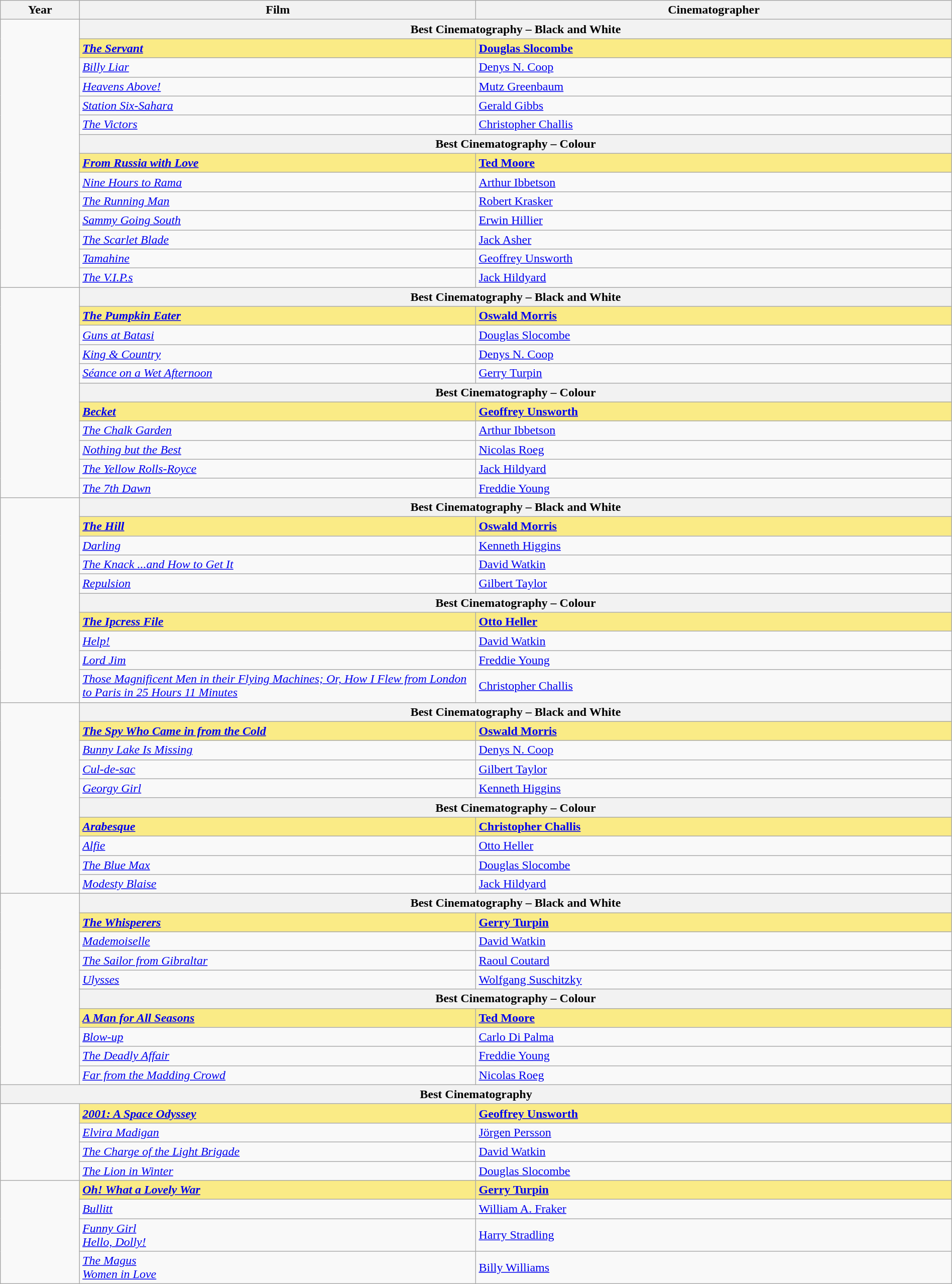<table class="wikitable" style="width:100%;" cellpadding="5">
<tr>
<th style="width:5%;">Year</th>
<th style="width:25%;">Film</th>
<th style="width:30%;">Cinematographer</th>
</tr>
<tr>
<td rowspan="14"></td>
<th colspan="2">Best Cinematography – Black and White</th>
</tr>
<tr>
<td style="background:#FAEB86"><strong><em><a href='#'>The Servant</a></em></strong></td>
<td style="background:#FAEB86"><strong><a href='#'>Douglas Slocombe</a></strong></td>
</tr>
<tr>
<td><em><a href='#'>Billy Liar</a></em></td>
<td><a href='#'>Denys N. Coop</a></td>
</tr>
<tr>
<td><em><a href='#'>Heavens Above!</a></em></td>
<td><a href='#'>Mutz Greenbaum</a></td>
</tr>
<tr>
<td><em><a href='#'>Station Six-Sahara</a></em></td>
<td><a href='#'>Gerald Gibbs</a></td>
</tr>
<tr>
<td><em><a href='#'>The Victors</a></em></td>
<td><a href='#'>Christopher Challis</a></td>
</tr>
<tr>
<th colspan="2">Best Cinematography – Colour</th>
</tr>
<tr>
<td style="background:#FAEB86"><strong><em><a href='#'>From Russia with Love</a></em></strong></td>
<td style="background:#FAEB86"><strong><a href='#'>Ted Moore</a></strong></td>
</tr>
<tr>
<td><em><a href='#'>Nine Hours to Rama</a></em></td>
<td><a href='#'>Arthur Ibbetson</a></td>
</tr>
<tr>
<td><em><a href='#'>The Running Man</a></em></td>
<td><a href='#'>Robert Krasker</a></td>
</tr>
<tr>
<td><em><a href='#'>Sammy Going South</a></em></td>
<td><a href='#'>Erwin Hillier</a></td>
</tr>
<tr>
<td><em><a href='#'>The Scarlet Blade</a></em></td>
<td><a href='#'>Jack Asher</a></td>
</tr>
<tr>
<td><em><a href='#'>Tamahine</a></em></td>
<td><a href='#'>Geoffrey Unsworth</a></td>
</tr>
<tr>
<td><em><a href='#'>The V.I.P.s</a></em></td>
<td><a href='#'>Jack Hildyard</a></td>
</tr>
<tr>
<td rowspan="11"></td>
<th colspan="2">Best Cinematography – Black and White</th>
</tr>
<tr>
<td style="background:#FAEB86"><strong><em><a href='#'>The Pumpkin Eater</a></em></strong></td>
<td style="background:#FAEB86"><strong><a href='#'>Oswald Morris</a></strong></td>
</tr>
<tr>
<td><em><a href='#'>Guns at Batasi</a></em></td>
<td><a href='#'>Douglas Slocombe</a></td>
</tr>
<tr>
<td><em><a href='#'>King & Country</a></em></td>
<td><a href='#'>Denys N. Coop</a></td>
</tr>
<tr>
<td><em><a href='#'>Séance on a Wet Afternoon</a></em></td>
<td><a href='#'>Gerry Turpin</a></td>
</tr>
<tr>
<th colspan="2">Best Cinematography – Colour</th>
</tr>
<tr>
<td style="background:#FAEB86"><strong><em><a href='#'>Becket</a></em></strong></td>
<td style="background:#FAEB86"><strong><a href='#'>Geoffrey Unsworth</a></strong></td>
</tr>
<tr>
<td><em><a href='#'>The Chalk Garden</a></em></td>
<td><a href='#'>Arthur Ibbetson</a></td>
</tr>
<tr>
<td><em><a href='#'>Nothing but the Best</a></em></td>
<td><a href='#'>Nicolas Roeg</a></td>
</tr>
<tr>
<td><em><a href='#'>The Yellow Rolls-Royce</a></em></td>
<td><a href='#'>Jack Hildyard</a></td>
</tr>
<tr>
<td><em><a href='#'>The 7th Dawn</a></em></td>
<td><a href='#'>Freddie Young</a></td>
</tr>
<tr>
<td rowspan="10"></td>
<th colspan="2">Best Cinematography – Black and White</th>
</tr>
<tr>
<td style="background:#FAEB86"><strong><em><a href='#'>The Hill</a></em></strong></td>
<td style="background:#FAEB86"><strong><a href='#'>Oswald Morris</a></strong></td>
</tr>
<tr>
<td><em><a href='#'>Darling</a></em></td>
<td><a href='#'>Kenneth Higgins</a></td>
</tr>
<tr>
<td><em><a href='#'>The Knack ...and How to Get It</a></em></td>
<td><a href='#'>David Watkin</a></td>
</tr>
<tr>
<td><em><a href='#'>Repulsion</a></em></td>
<td><a href='#'>Gilbert Taylor</a></td>
</tr>
<tr>
<th colspan="2">Best Cinematography – Colour</th>
</tr>
<tr>
<td style="background:#FAEB86"><strong><em><a href='#'>The Ipcress File</a></em></strong></td>
<td style="background:#FAEB86"><strong><a href='#'>Otto Heller</a></strong></td>
</tr>
<tr>
<td><em><a href='#'>Help!</a></em></td>
<td><a href='#'>David Watkin</a></td>
</tr>
<tr>
<td><em><a href='#'>Lord Jim</a></em></td>
<td><a href='#'>Freddie Young</a></td>
</tr>
<tr>
<td><em><a href='#'>Those Magnificent Men in their Flying Machines; Or, How I Flew from London to Paris in 25 Hours 11 Minutes</a></em></td>
<td><a href='#'>Christopher Challis</a></td>
</tr>
<tr>
<td rowspan="10"></td>
<th colspan="2">Best Cinematography – Black and White</th>
</tr>
<tr>
<td style="background:#FAEB86"><strong><em><a href='#'>The Spy Who Came in from the Cold</a></em></strong></td>
<td style="background:#FAEB86"><strong><a href='#'>Oswald Morris</a></strong></td>
</tr>
<tr>
<td><em><a href='#'>Bunny Lake Is Missing</a></em></td>
<td><a href='#'>Denys N. Coop</a></td>
</tr>
<tr>
<td><em><a href='#'>Cul-de-sac</a></em></td>
<td><a href='#'>Gilbert Taylor</a></td>
</tr>
<tr>
<td><em><a href='#'>Georgy Girl</a></em></td>
<td><a href='#'>Kenneth Higgins</a></td>
</tr>
<tr>
<th colspan="2">Best Cinematography – Colour</th>
</tr>
<tr>
<td style="background:#FAEB86"><strong><em><a href='#'>Arabesque</a></em></strong></td>
<td style="background:#FAEB86"><strong><a href='#'>Christopher Challis</a></strong></td>
</tr>
<tr>
<td><em><a href='#'>Alfie</a></em></td>
<td><a href='#'>Otto Heller</a></td>
</tr>
<tr>
<td><em><a href='#'>The Blue Max</a></em></td>
<td><a href='#'>Douglas Slocombe</a></td>
</tr>
<tr>
<td><em><a href='#'>Modesty Blaise</a></em></td>
<td><a href='#'>Jack Hildyard</a></td>
</tr>
<tr>
<td rowspan="10"></td>
<th colspan="2">Best Cinematography – Black and White</th>
</tr>
<tr>
<td style="background:#FAEB86"><strong><em><a href='#'>The Whisperers</a></em></strong></td>
<td style="background:#FAEB86"><strong><a href='#'>Gerry Turpin</a></strong></td>
</tr>
<tr>
<td><em><a href='#'>Mademoiselle</a></em></td>
<td><a href='#'>David Watkin</a></td>
</tr>
<tr>
<td><em><a href='#'>The Sailor from Gibraltar</a></em></td>
<td><a href='#'>Raoul Coutard</a></td>
</tr>
<tr>
<td><em><a href='#'>Ulysses</a></em></td>
<td><a href='#'>Wolfgang Suschitzky</a></td>
</tr>
<tr>
<th colspan="2">Best Cinematography – Colour</th>
</tr>
<tr>
<td style="background:#FAEB86"><strong><em><a href='#'>A Man for All Seasons</a></em></strong></td>
<td style="background:#FAEB86"><strong><a href='#'>Ted Moore</a></strong></td>
</tr>
<tr>
<td><em><a href='#'>Blow-up</a></em></td>
<td><a href='#'>Carlo Di Palma</a></td>
</tr>
<tr>
<td><em><a href='#'>The Deadly Affair</a></em></td>
<td><a href='#'>Freddie Young</a></td>
</tr>
<tr>
<td><em><a href='#'>Far from the Madding Crowd</a></em></td>
<td><a href='#'>Nicolas Roeg</a></td>
</tr>
<tr>
<th colspan="3">Best Cinematography</th>
</tr>
<tr>
<td rowspan="4"></td>
<td style="background:#FAEB86"><strong><em><a href='#'>2001: A Space Odyssey</a></em></strong></td>
<td style="background:#FAEB86"><strong><a href='#'>Geoffrey Unsworth</a></strong></td>
</tr>
<tr>
<td><em><a href='#'>Elvira Madigan</a></em></td>
<td><a href='#'>Jörgen Persson</a></td>
</tr>
<tr>
<td><em><a href='#'>The Charge of the Light Brigade</a></em></td>
<td><a href='#'>David Watkin</a></td>
</tr>
<tr>
<td><em><a href='#'>The Lion in Winter</a></em></td>
<td><a href='#'>Douglas Slocombe</a></td>
</tr>
<tr>
<td rowspan="4"></td>
<td style="background:#FAEB86"><strong><em><a href='#'>Oh! What a Lovely War</a></em></strong></td>
<td style="background:#FAEB86"><strong><a href='#'>Gerry Turpin</a></strong></td>
</tr>
<tr>
<td><em><a href='#'>Bullitt</a></em></td>
<td><a href='#'>William A. Fraker</a></td>
</tr>
<tr>
<td><em><a href='#'>Funny Girl</a></em> <br> <em><a href='#'>Hello, Dolly!</a></em></td>
<td><a href='#'>Harry Stradling</a> </td>
</tr>
<tr>
<td><em><a href='#'>The Magus</a></em> <br> <em><a href='#'>Women in Love</a></em></td>
<td rowspan="2"><a href='#'>Billy Williams</a> </td>
</tr>
</table>
